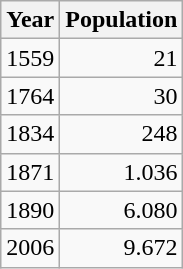<table class="wikitable">
<tr>
<th>Year</th>
<th>Population</th>
</tr>
<tr>
<td>1559</td>
<td align="right">21</td>
</tr>
<tr>
<td>1764</td>
<td align="right">30</td>
</tr>
<tr>
<td>1834</td>
<td align="right">248</td>
</tr>
<tr>
<td>1871</td>
<td align="right">1.036</td>
</tr>
<tr>
<td>1890</td>
<td align="right">6.080</td>
</tr>
<tr>
<td>2006</td>
<td align="right">9.672</td>
</tr>
</table>
